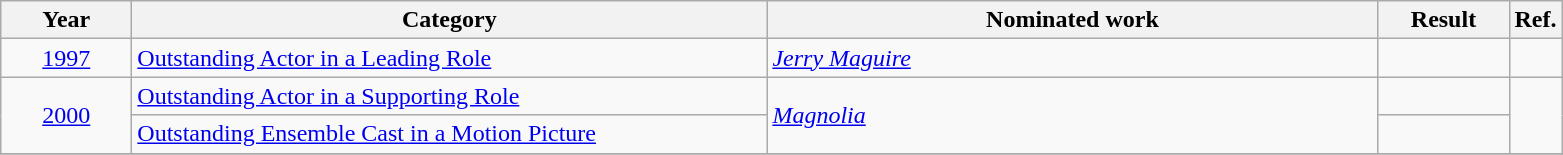<table class=wikitable>
<tr>
<th scope="col" style="width:5em;">Year</th>
<th scope="col" style="width:26em;">Category</th>
<th scope="col" style="width:25em;">Nominated work</th>
<th scope="col" style="width:5em;">Result</th>
<th>Ref.</th>
</tr>
<tr>
<td style="text-align:center;"><a href='#'>1997</a></td>
<td><a href='#'>Outstanding Actor in a Leading Role</a></td>
<td><em><a href='#'>Jerry Maguire</a></em></td>
<td></td>
<td style="text-align:center;"></td>
</tr>
<tr>
<td style="text-align:center;", rowspan="2"><a href='#'>2000</a></td>
<td><a href='#'>Outstanding Actor in a Supporting Role</a></td>
<td rowspan="2"><em><a href='#'>Magnolia</a></em></td>
<td></td>
<td style="text-align:center;", rowspan=2></td>
</tr>
<tr>
<td><a href='#'>Outstanding Ensemble Cast in a Motion Picture</a></td>
<td></td>
</tr>
<tr>
</tr>
</table>
